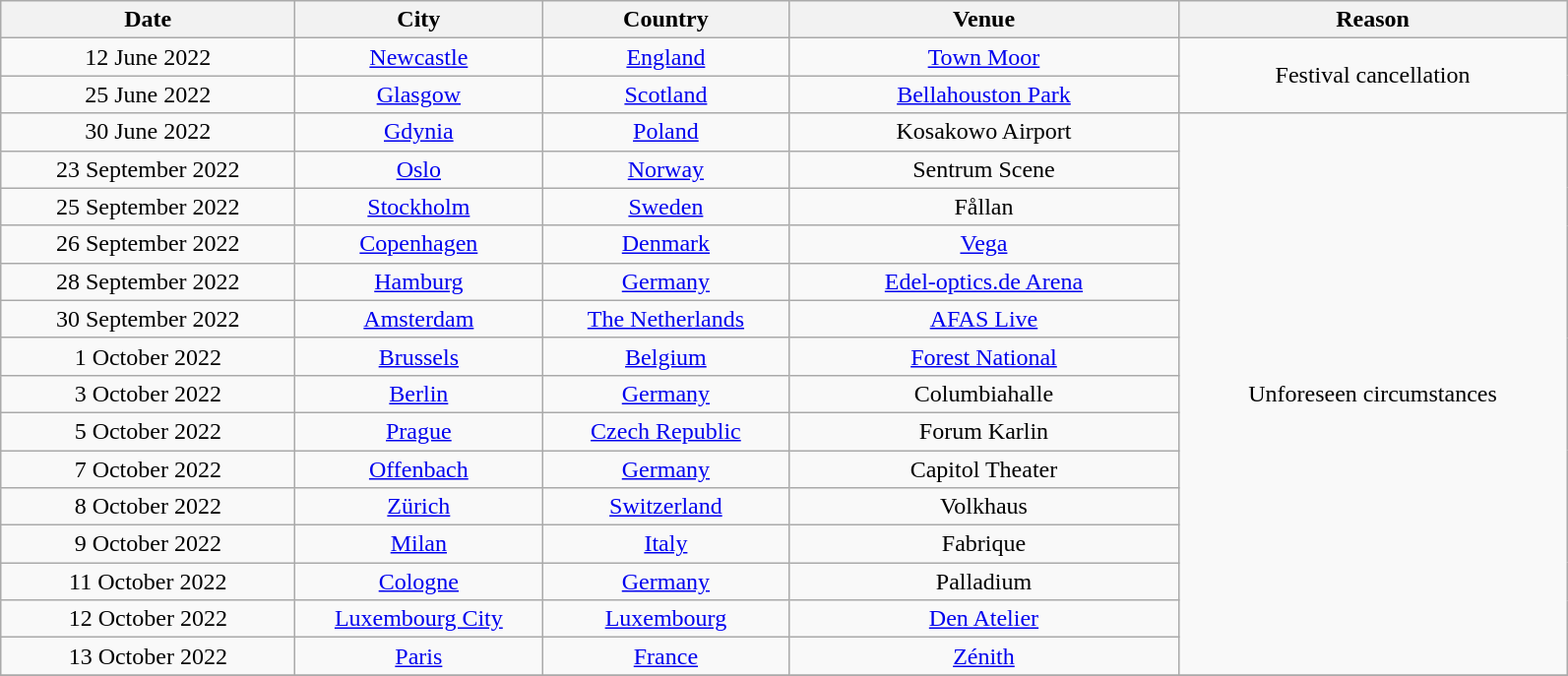<table class="wikitable plainrowheaders" style="text-align:center;">
<tr>
<th scope="col" style="width:12em;">Date</th>
<th scope="col" style="width:10em;">City</th>
<th scope="col" style="width:10em;">Country</th>
<th scope="col" style="width:16em;">Venue</th>
<th scope="col" style="width:16em;">Reason</th>
</tr>
<tr>
<td style="text-align:center;" scope="row">12 June 2022</td>
<td><a href='#'>Newcastle</a></td>
<td><a href='#'>England</a></td>
<td><a href='#'>Town Moor</a></td>
<td rowspan=2>Festival cancellation</td>
</tr>
<tr>
<td style="text-align:center;" scope="row">25 June 2022</td>
<td><a href='#'>Glasgow</a></td>
<td><a href='#'>Scotland</a></td>
<td><a href='#'>Bellahouston Park</a></td>
</tr>
<tr>
<td style="text-align:center;" scope="row">30 June 2022</td>
<td><a href='#'>Gdynia</a></td>
<td><a href='#'>Poland</a></td>
<td>Kosakowo Airport</td>
<td rowspan=15>Unforeseen circumstances</td>
</tr>
<tr>
<td style="text-align:center;" scope="row">23 September 2022</td>
<td><a href='#'>Oslo</a></td>
<td><a href='#'>Norway</a></td>
<td>Sentrum Scene</td>
</tr>
<tr>
<td style="text-align:center;" scope="row">25 September 2022</td>
<td><a href='#'>Stockholm</a></td>
<td><a href='#'>Sweden</a></td>
<td>Fållan</td>
</tr>
<tr>
<td style="text-align:center;" scope="row">26 September 2022</td>
<td><a href='#'>Copenhagen</a></td>
<td><a href='#'>Denmark</a></td>
<td><a href='#'>Vega</a></td>
</tr>
<tr>
<td style="text-align:center;" scope="row">28 September 2022</td>
<td><a href='#'>Hamburg</a></td>
<td><a href='#'>Germany</a></td>
<td><a href='#'>Edel-optics.de Arena</a></td>
</tr>
<tr>
<td style="text-align:center;" scope="row">30 September 2022</td>
<td><a href='#'>Amsterdam</a></td>
<td><a href='#'>The Netherlands</a></td>
<td><a href='#'>AFAS Live</a></td>
</tr>
<tr>
<td style="text-align:center;" scope="row">1 October 2022</td>
<td><a href='#'>Brussels</a></td>
<td><a href='#'>Belgium</a></td>
<td><a href='#'>Forest National</a></td>
</tr>
<tr>
<td style="text-align:center;" scope="row">3 October 2022</td>
<td><a href='#'>Berlin</a></td>
<td><a href='#'>Germany</a></td>
<td>Columbiahalle</td>
</tr>
<tr>
<td style="text-align:center;" scope="row">5 October 2022</td>
<td><a href='#'>Prague</a></td>
<td><a href='#'>Czech Republic</a></td>
<td>Forum Karlin</td>
</tr>
<tr>
<td style="text-align:center;" scope="row">7 October 2022</td>
<td><a href='#'>Offenbach</a></td>
<td><a href='#'>Germany</a></td>
<td>Capitol Theater</td>
</tr>
<tr>
<td style="text-align:center;" scope="row">8 October 2022</td>
<td><a href='#'>Zürich</a></td>
<td><a href='#'>Switzerland</a></td>
<td>Volkhaus</td>
</tr>
<tr>
<td style="text-align:center;" scope="row">9 October 2022</td>
<td><a href='#'>Milan</a></td>
<td><a href='#'>Italy</a></td>
<td>Fabrique</td>
</tr>
<tr>
<td style="text-align:center;" scope="row">11 October 2022</td>
<td><a href='#'>Cologne</a></td>
<td><a href='#'>Germany</a></td>
<td>Palladium</td>
</tr>
<tr>
<td style="text-align:center;" scope="row">12 October 2022</td>
<td><a href='#'>Luxembourg City</a></td>
<td><a href='#'>Luxembourg</a></td>
<td><a href='#'>Den Atelier</a></td>
</tr>
<tr>
<td style="text-align:center;" scope="row">13 October 2022</td>
<td><a href='#'>Paris</a></td>
<td><a href='#'>France</a></td>
<td><a href='#'>Zénith</a></td>
</tr>
<tr>
</tr>
</table>
